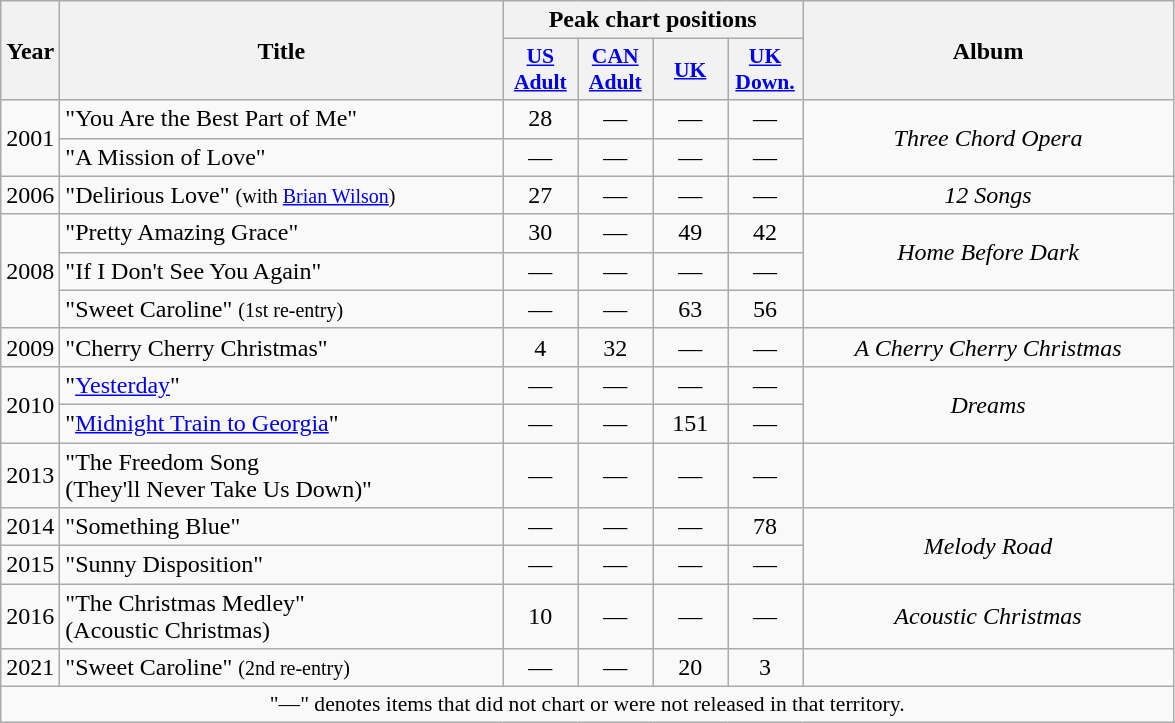<table class="wikitable" style="text-align:center;">
<tr>
<th rowspan="2" style="width:2em;">Year</th>
<th rowspan="2" style="width:18em;">Title</th>
<th colspan="4">Peak chart positions</th>
<th rowspan="2" style="width:15em;">Album</th>
</tr>
<tr>
<th style="width:3em;font-size:90%;"><a href='#'>US<br>Adult</a><br></th>
<th style="width:3em;font-size:90%;"><a href='#'>CAN<br>Adult</a><br></th>
<th style="width:3em;font-size:90%;"><a href='#'>UK</a><br></th>
<th style="width:3em;font-size:90%;"><a href='#'>UK<br>Down.</a><br></th>
</tr>
<tr>
<td rowspan="2">2001</td>
<td style="text-align:left;">"You Are the Best Part of Me"</td>
<td>28</td>
<td>—</td>
<td>—</td>
<td>—</td>
<td rowspan="2"><em>Three Chord Opera</em></td>
</tr>
<tr>
<td style="text-align:left;">"A Mission of Love"</td>
<td>—</td>
<td>—</td>
<td>—</td>
<td>—</td>
</tr>
<tr>
<td>2006</td>
<td style="text-align:left;">"Delirious Love" <small>(with <a href='#'>Brian Wilson</a>)</small></td>
<td>27</td>
<td>—</td>
<td>—</td>
<td>—</td>
<td><em>12 Songs</em></td>
</tr>
<tr>
<td rowspan="3">2008</td>
<td style="text-align:left;">"Pretty Amazing Grace"</td>
<td>30</td>
<td>—</td>
<td>49</td>
<td>42</td>
<td rowspan="2"><em>Home Before Dark</em></td>
</tr>
<tr>
<td style="text-align:left;">"If I Don't See You Again"</td>
<td>—</td>
<td>—</td>
<td>—</td>
<td>—</td>
</tr>
<tr>
<td style="text-align:left;">"Sweet Caroline" <small>(1st re-entry)</small></td>
<td>—</td>
<td>—</td>
<td>63</td>
<td>56</td>
<td></td>
</tr>
<tr>
<td>2009</td>
<td style="text-align:left;">"Cherry Cherry Christmas"</td>
<td>4</td>
<td>32</td>
<td>—</td>
<td>—</td>
<td><em>A Cherry Cherry Christmas</em></td>
</tr>
<tr>
<td rowspan="2">2010</td>
<td style="text-align:left;">"<a href='#'>Yesterday</a>"</td>
<td>—</td>
<td>—</td>
<td>—</td>
<td>—</td>
<td rowspan="2"><em>Dreams</em></td>
</tr>
<tr>
<td style="text-align:left;">"<a href='#'>Midnight Train to Georgia</a>"</td>
<td>—</td>
<td>—</td>
<td>151</td>
<td>—</td>
</tr>
<tr>
<td>2013</td>
<td style="text-align:left;">"The Freedom Song<br>(They'll Never Take Us Down)"</td>
<td>—</td>
<td>—</td>
<td>—</td>
<td>—</td>
<td></td>
</tr>
<tr>
<td>2014</td>
<td style="text-align:left;">"Something Blue"</td>
<td>—</td>
<td>—</td>
<td>—</td>
<td>78</td>
<td rowspan="2"><em>Melody Road</em></td>
</tr>
<tr>
<td>2015</td>
<td style="text-align:left;">"Sunny Disposition"</td>
<td>—</td>
<td>—</td>
<td>—</td>
<td>—</td>
</tr>
<tr>
<td>2016</td>
<td style="text-align:left;">"The Christmas Medley"<br>(Acoustic Christmas)</td>
<td>10</td>
<td>—</td>
<td>—</td>
<td>—</td>
<td><em>Acoustic Christmas</em></td>
</tr>
<tr>
<td>2021</td>
<td style="text-align:left;">"Sweet Caroline" <small>(2nd re-entry)</small></td>
<td>—</td>
<td>—</td>
<td>20</td>
<td>3</td>
<td></td>
</tr>
<tr>
<td colspan="14" style="font-size:90%">"—" denotes items that did not chart or were not released in that territory.</td>
</tr>
</table>
